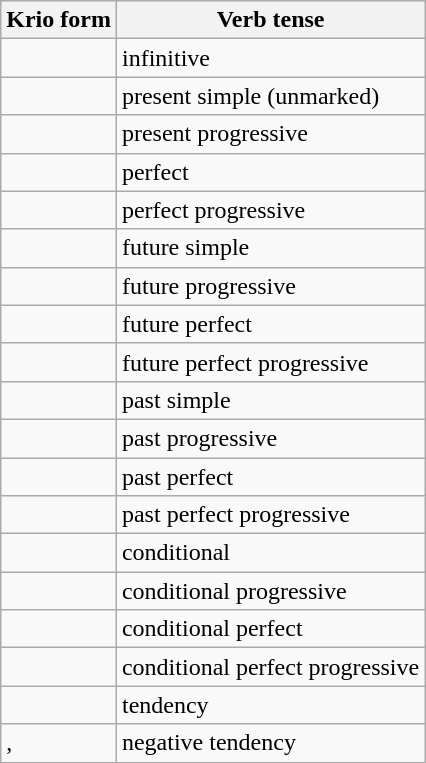<table class="wikitable">
<tr>
<th>Krio form</th>
<th>Verb tense</th>
</tr>
<tr>
<td></td>
<td>infinitive</td>
</tr>
<tr>
<td></td>
<td>present simple (unmarked)</td>
</tr>
<tr>
<td></td>
<td>present progressive</td>
</tr>
<tr>
<td></td>
<td>perfect</td>
</tr>
<tr>
<td></td>
<td>perfect progressive</td>
</tr>
<tr>
<td></td>
<td>future simple</td>
</tr>
<tr>
<td></td>
<td>future progressive</td>
</tr>
<tr>
<td></td>
<td>future perfect</td>
</tr>
<tr>
<td></td>
<td>future perfect progressive</td>
</tr>
<tr>
<td></td>
<td>past simple</td>
</tr>
<tr>
<td></td>
<td>past progressive</td>
</tr>
<tr>
<td></td>
<td>past perfect</td>
</tr>
<tr>
<td></td>
<td>past perfect progressive</td>
</tr>
<tr>
<td></td>
<td>conditional</td>
</tr>
<tr>
<td></td>
<td>conditional progressive</td>
</tr>
<tr>
<td></td>
<td>conditional perfect</td>
</tr>
<tr>
<td></td>
<td>conditional perfect progressive</td>
</tr>
<tr>
<td></td>
<td>tendency</td>
</tr>
<tr>
<td>, </td>
<td>negative tendency</td>
</tr>
</table>
